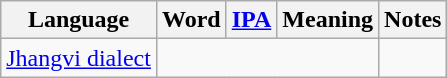<table class="wikitable">
<tr>
<th>Language</th>
<th>Word</th>
<th><a href='#'>IPA</a></th>
<th>Meaning</th>
<th>Notes</th>
</tr>
<tr>
<td><a href='#'>Jhangvi dialect</a></td>
<td colspan="3" align="center"></td>
<td></td>
</tr>
</table>
